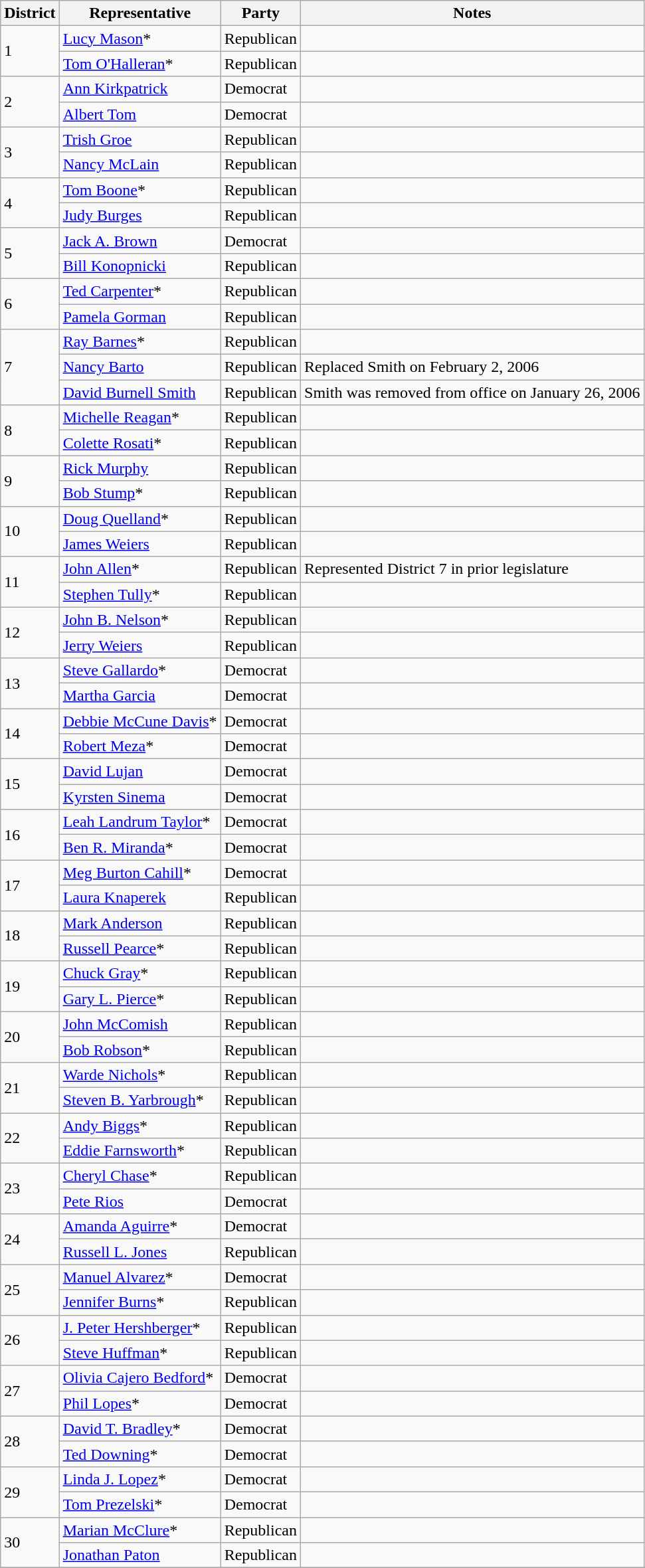<table class="wikitable">
<tr>
<th>District</th>
<th>Representative</th>
<th>Party</th>
<th>Notes</th>
</tr>
<tr>
<td rowspan="2">1</td>
<td><a href='#'>Lucy Mason</a>*</td>
<td>Republican</td>
<td></td>
</tr>
<tr>
<td><a href='#'>Tom O'Halleran</a>*</td>
<td>Republican</td>
<td></td>
</tr>
<tr>
<td rowspan="2">2</td>
<td><a href='#'>Ann Kirkpatrick</a></td>
<td>Democrat</td>
<td></td>
</tr>
<tr>
<td><a href='#'>Albert Tom</a></td>
<td>Democrat</td>
<td></td>
</tr>
<tr>
<td rowspan="2">3</td>
<td><a href='#'>Trish Groe</a></td>
<td>Republican</td>
<td></td>
</tr>
<tr>
<td><a href='#'>Nancy McLain</a></td>
<td>Republican</td>
<td></td>
</tr>
<tr>
<td rowspan="2">4</td>
<td><a href='#'>Tom Boone</a>*</td>
<td>Republican</td>
<td></td>
</tr>
<tr>
<td><a href='#'>Judy Burges</a></td>
<td>Republican</td>
<td></td>
</tr>
<tr>
<td rowspan="2">5</td>
<td><a href='#'>Jack A. Brown</a></td>
<td>Democrat</td>
<td></td>
</tr>
<tr>
<td><a href='#'>Bill Konopnicki</a></td>
<td>Republican</td>
<td></td>
</tr>
<tr>
<td rowspan="2">6</td>
<td><a href='#'>Ted Carpenter</a>*</td>
<td>Republican</td>
<td></td>
</tr>
<tr>
<td><a href='#'>Pamela Gorman</a></td>
<td>Republican</td>
<td></td>
</tr>
<tr>
<td rowspan="3">7</td>
<td><a href='#'>Ray Barnes</a>*</td>
<td>Republican</td>
<td></td>
</tr>
<tr>
<td><a href='#'>Nancy Barto</a></td>
<td>Republican</td>
<td>Replaced Smith on February 2, 2006</td>
</tr>
<tr>
<td><a href='#'>David Burnell Smith</a></td>
<td>Republican</td>
<td>Smith was removed from office on January 26, 2006</td>
</tr>
<tr>
<td rowspan="2">8</td>
<td><a href='#'>Michelle Reagan</a>*</td>
<td>Republican</td>
<td></td>
</tr>
<tr>
<td><a href='#'>Colette Rosati</a>*</td>
<td>Republican</td>
<td></td>
</tr>
<tr>
<td rowspan="2">9</td>
<td><a href='#'>Rick Murphy</a></td>
<td>Republican</td>
<td></td>
</tr>
<tr>
<td><a href='#'>Bob Stump</a>*</td>
<td>Republican</td>
<td></td>
</tr>
<tr>
<td rowspan="2">10</td>
<td><a href='#'>Doug Quelland</a>*</td>
<td>Republican</td>
<td></td>
</tr>
<tr>
<td><a href='#'>James Weiers</a></td>
<td>Republican</td>
<td></td>
</tr>
<tr>
<td rowspan="2">11</td>
<td><a href='#'>John Allen</a>*</td>
<td>Republican</td>
<td>Represented District 7 in prior legislature</td>
</tr>
<tr>
<td><a href='#'>Stephen Tully</a>*</td>
<td>Republican</td>
<td></td>
</tr>
<tr>
<td rowspan="2">12</td>
<td><a href='#'>John B. Nelson</a>*</td>
<td>Republican</td>
<td></td>
</tr>
<tr>
<td><a href='#'>Jerry Weiers</a></td>
<td>Republican</td>
<td></td>
</tr>
<tr>
<td rowspan="2">13</td>
<td><a href='#'>Steve Gallardo</a>*</td>
<td>Democrat</td>
<td></td>
</tr>
<tr>
<td><a href='#'>Martha Garcia</a></td>
<td>Democrat</td>
<td></td>
</tr>
<tr>
<td rowspan="2">14</td>
<td><a href='#'>Debbie McCune Davis</a>*</td>
<td>Democrat</td>
<td></td>
</tr>
<tr>
<td><a href='#'>Robert Meza</a>*</td>
<td>Democrat</td>
<td></td>
</tr>
<tr>
<td rowspan="2">15</td>
<td><a href='#'>David Lujan</a></td>
<td>Democrat</td>
<td></td>
</tr>
<tr>
<td><a href='#'>Kyrsten Sinema</a></td>
<td>Democrat</td>
<td></td>
</tr>
<tr>
<td rowspan="2">16</td>
<td><a href='#'>Leah Landrum Taylor</a>*</td>
<td>Democrat</td>
<td></td>
</tr>
<tr>
<td><a href='#'>Ben R. Miranda</a>*</td>
<td>Democrat</td>
<td></td>
</tr>
<tr>
<td rowspan="2">17</td>
<td><a href='#'>Meg Burton Cahill</a>*</td>
<td>Democrat</td>
<td></td>
</tr>
<tr>
<td><a href='#'>Laura Knaperek</a></td>
<td>Republican</td>
<td></td>
</tr>
<tr>
<td rowspan="2">18</td>
<td><a href='#'>Mark Anderson</a></td>
<td>Republican</td>
<td></td>
</tr>
<tr>
<td><a href='#'>Russell Pearce</a>*</td>
<td>Republican</td>
<td></td>
</tr>
<tr>
<td rowspan="2">19</td>
<td><a href='#'>Chuck Gray</a>*</td>
<td>Republican</td>
<td></td>
</tr>
<tr>
<td><a href='#'>Gary L. Pierce</a>*</td>
<td>Republican</td>
<td></td>
</tr>
<tr>
<td rowspan="2">20</td>
<td><a href='#'>John McComish</a></td>
<td>Republican</td>
<td></td>
</tr>
<tr>
<td><a href='#'>Bob Robson</a>*</td>
<td>Republican</td>
<td></td>
</tr>
<tr>
<td rowspan="2">21</td>
<td><a href='#'>Warde Nichols</a>*</td>
<td>Republican</td>
<td></td>
</tr>
<tr>
<td><a href='#'>Steven B. Yarbrough</a>*</td>
<td>Republican</td>
<td></td>
</tr>
<tr>
<td rowspan="2">22</td>
<td><a href='#'>Andy Biggs</a>*</td>
<td>Republican</td>
<td></td>
</tr>
<tr>
<td><a href='#'>Eddie Farnsworth</a>*</td>
<td>Republican</td>
<td></td>
</tr>
<tr>
<td rowspan="2">23</td>
<td><a href='#'>Cheryl Chase</a>*</td>
<td>Republican</td>
<td></td>
</tr>
<tr>
<td><a href='#'>Pete Rios</a></td>
<td>Democrat</td>
<td></td>
</tr>
<tr>
<td rowspan="2">24</td>
<td><a href='#'>Amanda Aguirre</a>*</td>
<td>Democrat</td>
<td></td>
</tr>
<tr>
<td><a href='#'>Russell L. Jones</a></td>
<td>Republican</td>
<td></td>
</tr>
<tr>
<td rowspan="2">25</td>
<td><a href='#'>Manuel Alvarez</a>*</td>
<td>Democrat</td>
<td></td>
</tr>
<tr>
<td><a href='#'>Jennifer Burns</a>*</td>
<td>Republican</td>
<td></td>
</tr>
<tr>
<td rowspan="2">26</td>
<td><a href='#'>J. Peter Hershberger</a>*</td>
<td>Republican</td>
<td></td>
</tr>
<tr>
<td><a href='#'>Steve Huffman</a>*</td>
<td>Republican</td>
<td></td>
</tr>
<tr>
<td rowspan="2">27</td>
<td><a href='#'>Olivia Cajero Bedford</a>*</td>
<td>Democrat</td>
<td></td>
</tr>
<tr>
<td><a href='#'>Phil Lopes</a>*</td>
<td>Democrat</td>
<td></td>
</tr>
<tr>
<td rowspan="2">28</td>
<td><a href='#'>David T. Bradley</a>*</td>
<td>Democrat</td>
<td></td>
</tr>
<tr>
<td><a href='#'>Ted Downing</a>*</td>
<td>Democrat</td>
<td></td>
</tr>
<tr>
<td rowspan="2">29</td>
<td><a href='#'>Linda J. Lopez</a>*</td>
<td>Democrat</td>
<td></td>
</tr>
<tr>
<td><a href='#'>Tom Prezelski</a>*</td>
<td>Democrat</td>
<td></td>
</tr>
<tr>
<td rowspan="2">30</td>
<td><a href='#'>Marian McClure</a>*</td>
<td>Republican</td>
<td></td>
</tr>
<tr>
<td><a href='#'>Jonathan Paton</a></td>
<td>Republican</td>
<td></td>
</tr>
<tr>
</tr>
</table>
